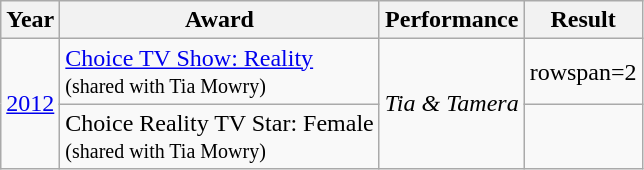<table class="wikitable">
<tr>
<th>Year</th>
<th>Award</th>
<th>Performance</th>
<th>Result</th>
</tr>
<tr>
<td rowspan=2><a href='#'>2012</a></td>
<td><a href='#'>Choice TV Show: Reality</a><br><small>(shared with Tia Mowry)</small></td>
<td rowspan=2><em>Tia & Tamera</em></td>
<td>rowspan=2 </td>
</tr>
<tr>
<td>Choice Reality TV Star: Female<br><small>(shared with Tia Mowry)</small></td>
</tr>
</table>
